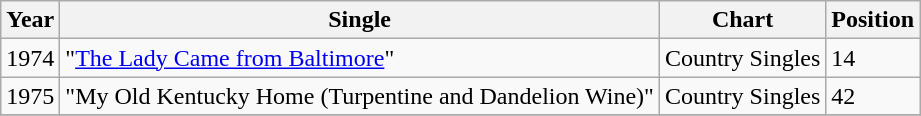<table class="wikitable">
<tr>
<th align="left">Year</th>
<th align="left">Single</th>
<th align="left">Chart</th>
<th align="left">Position</th>
</tr>
<tr>
<td align="left">1974</td>
<td align="left">"<a href='#'>The Lady Came from Baltimore</a>"</td>
<td align="left">Country Singles</td>
<td align="left">14</td>
</tr>
<tr>
<td align="left">1975</td>
<td align="left">"My Old Kentucky Home (Turpentine and Dandelion Wine)"</td>
<td align="left">Country Singles</td>
<td align="left">42</td>
</tr>
<tr>
</tr>
</table>
